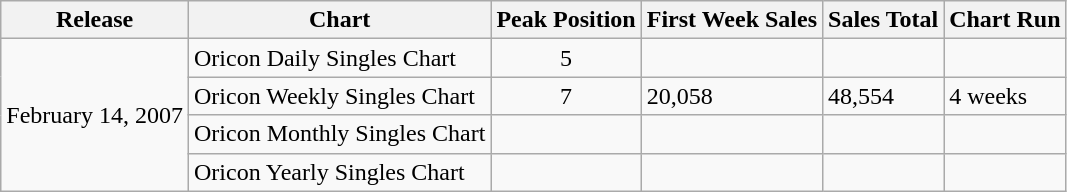<table class="wikitable">
<tr>
<th>Release</th>
<th>Chart</th>
<th>Peak Position</th>
<th>First Week Sales</th>
<th>Sales Total</th>
<th>Chart Run</th>
</tr>
<tr>
<td rowspan="4">February 14, 2007</td>
<td>Oricon Daily Singles Chart</td>
<td align="center">5</td>
<td></td>
<td></td>
</tr>
<tr>
<td>Oricon Weekly Singles Chart</td>
<td align="center">7</td>
<td>20,058</td>
<td>48,554</td>
<td>4 weeks</td>
</tr>
<tr>
<td>Oricon Monthly Singles Chart</td>
<td align="center"></td>
<td></td>
<td></td>
<td></td>
</tr>
<tr>
<td>Oricon Yearly Singles Chart</td>
<td align="center"></td>
<td></td>
<td></td>
<td></td>
</tr>
</table>
